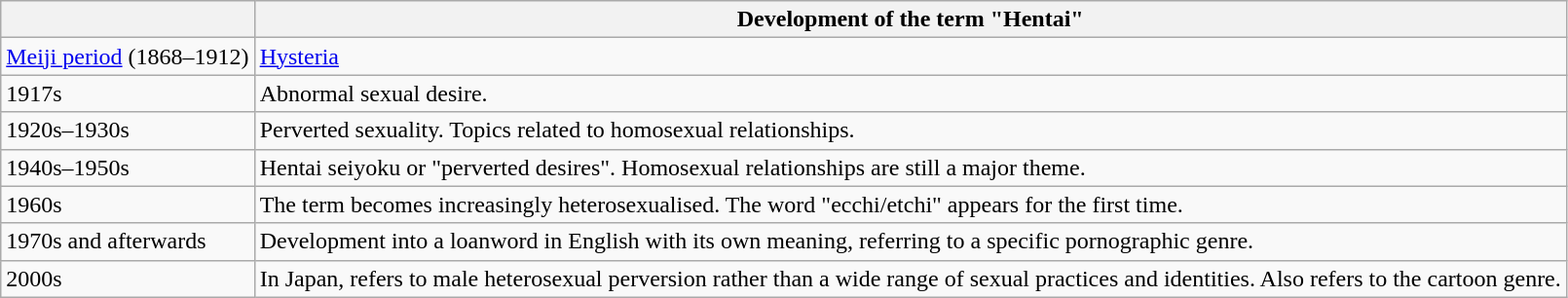<table class="wikitable">
<tr>
<th></th>
<th>Development of the term "Hentai"</th>
</tr>
<tr>
<td><a href='#'>Meiji period</a> (1868–1912)</td>
<td><a href='#'>Hysteria</a></td>
</tr>
<tr>
<td>1917s</td>
<td>Abnormal sexual desire.</td>
</tr>
<tr>
<td>1920s–1930s</td>
<td>Perverted sexuality. Topics related to homosexual relationships.</td>
</tr>
<tr>
<td>1940s–1950s</td>
<td>Hentai seiyoku or "perverted desires". Homosexual relationships are still a major theme.</td>
</tr>
<tr>
<td>1960s</td>
<td>The term becomes increasingly heterosexualised. The word "ecchi/etchi" appears for the first time.</td>
</tr>
<tr>
<td>1970s and afterwards</td>
<td>Development into a loanword in English with its own meaning, referring to a specific pornographic genre.</td>
</tr>
<tr>
<td>2000s</td>
<td>In Japan, refers to male heterosexual perversion rather than a wide range of sexual practices and identities. Also refers to the cartoon genre.</td>
</tr>
</table>
